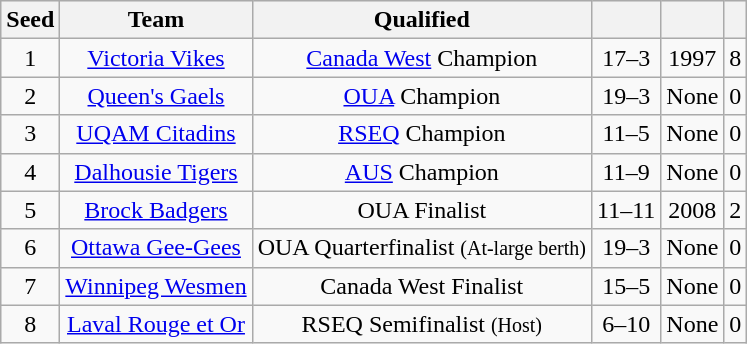<table class="wikitable sortable" style="text-align: center;">
<tr bgcolor="#efefef" align=center>
<th align=left>Seed</th>
<th align=left>Team</th>
<th align=left>Qualified</th>
<th align=left></th>
<th align=left></th>
<th align=left></th>
</tr>
<tr align=center>
<td>1</td>
<td><a href='#'>Victoria Vikes</a></td>
<td><a href='#'>Canada West</a> Champion</td>
<td>17–3</td>
<td>1997</td>
<td>8</td>
</tr>
<tr align=center>
<td>2</td>
<td><a href='#'>Queen's Gaels</a></td>
<td><a href='#'>OUA</a> Champion</td>
<td>19–3</td>
<td>None</td>
<td>0</td>
</tr>
<tr align=center>
<td>3</td>
<td><a href='#'>UQAM Citadins</a></td>
<td><a href='#'>RSEQ</a> Champion</td>
<td>11–5</td>
<td>None</td>
<td>0</td>
</tr>
<tr align=center>
<td>4</td>
<td><a href='#'>Dalhousie Tigers</a></td>
<td><a href='#'>AUS</a> Champion</td>
<td>11–9</td>
<td>None</td>
<td>0</td>
</tr>
<tr align=center>
<td>5</td>
<td><a href='#'>Brock Badgers</a></td>
<td>OUA Finalist</td>
<td>11–11</td>
<td>2008</td>
<td>2</td>
</tr>
<tr align=center>
<td>6</td>
<td><a href='#'>Ottawa Gee-Gees</a></td>
<td>OUA Quarterfinalist <small>(At-large berth)</small></td>
<td>19–3</td>
<td>None</td>
<td>0</td>
</tr>
<tr align=center>
<td>7</td>
<td><a href='#'>Winnipeg Wesmen</a></td>
<td>Canada West Finalist</td>
<td>15–5</td>
<td>None</td>
<td>0</td>
</tr>
<tr align=center>
<td>8</td>
<td><a href='#'>Laval Rouge et Or</a></td>
<td>RSEQ Semifinalist <small>(Host)</small></td>
<td>6–10</td>
<td>None</td>
<td>0</td>
</tr>
</table>
